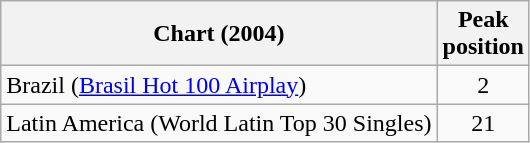<table class="wikitable sortable">
<tr>
<th style="text-align:center;">Chart (2004)</th>
<th style="text-align:center;">Peak<br>position</th>
</tr>
<tr>
<td align="left">Brazil (<a href='#'>Brasil Hot 100 Airplay</a>)</td>
<td align="center">2</td>
</tr>
<tr>
<td align="left">Latin America (World Latin Top 30 Singles)</td>
<td align="center">21</td>
</tr>
</table>
